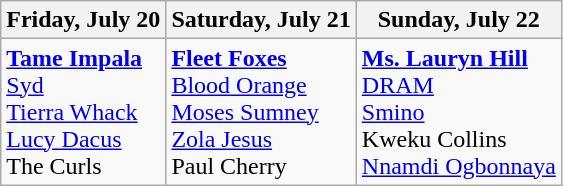<table class="wikitable">
<tr>
<th>Friday, July 20</th>
<th>Saturday, July 21</th>
<th>Sunday, July 22</th>
</tr>
<tr valign="top">
<td><strong><a href='#'>Tame Impala</a></strong><br><a href='#'>Syd</a><br><a href='#'>Tierra Whack</a><br><a href='#'>Lucy Dacus</a><br>The Curls</td>
<td><strong><a href='#'>Fleet Foxes</a></strong><br><a href='#'>Blood Orange</a><br><a href='#'>Moses Sumney</a><br><a href='#'>Zola Jesus</a><br>Paul Cherry</td>
<td><strong><a href='#'>Ms. Lauryn Hill</a></strong><br><a href='#'>DRAM</a><br><a href='#'>Smino</a><br>Kweku Collins<br><a href='#'>Nnamdi Ogbonnaya</a></td>
</tr>
</table>
